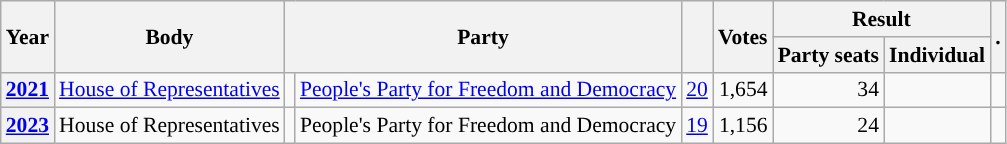<table class="wikitable plainrowheaders sortable" border=2 cellpadding=4 cellspacing=0 style="border: 1px #aaa solid; font-size: 90%; text-align:center;">
<tr>
<th scope="col" rowspan=2>Year</th>
<th scope="col" rowspan=2>Body</th>
<th scope="col" colspan=2 rowspan=2>Party</th>
<th scope="col" rowspan=2></th>
<th scope="col" rowspan=2>Votes</th>
<th scope="colgroup" colspan=2>Result</th>
<th scope="col" rowspan=2 class="unsortable">.</th>
</tr>
<tr>
<th scope="col">Party seats</th>
<th scope="col">Individual</th>
</tr>
<tr>
<th scope="row"><a href='#'>2021</a></th>
<td><a href='#'>House of Representatives</a></td>
<td style="background-color:"></td>
<td><a href='#'>People's Party for Freedom and Democracy</a></td>
<td style=text-align:right><a href='#'>20</a></td>
<td style=text-align:right>1,654</td>
<td style=text-align:right>34</td>
<td></td>
<td></td>
</tr>
<tr>
<th scope="row"><a href='#'>2023</a></th>
<td>House of Representatives</td>
<td style="background-color:"></td>
<td>People's Party for Freedom and Democracy</td>
<td style=text-align:right><a href='#'>19</a></td>
<td style=text-align:right>1,156</td>
<td style=text-align:right>24</td>
<td></td>
<td></td>
</tr>
</table>
